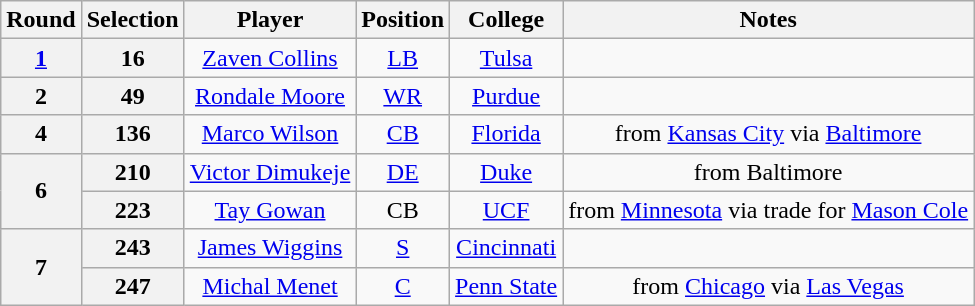<table class="wikitable" style="text-align:center">
<tr>
<th>Round</th>
<th>Selection</th>
<th>Player</th>
<th>Position</th>
<th>College</th>
<th>Notes</th>
</tr>
<tr>
<th><a href='#'>1</a></th>
<th>16</th>
<td><a href='#'>Zaven Collins</a></td>
<td><a href='#'>LB</a></td>
<td><a href='#'>Tulsa</a></td>
<td></td>
</tr>
<tr>
<th>2</th>
<th>49</th>
<td><a href='#'>Rondale Moore</a></td>
<td><a href='#'>WR</a></td>
<td><a href='#'>Purdue</a></td>
<td></td>
</tr>
<tr>
<th>4</th>
<th>136</th>
<td><a href='#'>Marco Wilson</a></td>
<td><a href='#'>CB</a></td>
<td><a href='#'>Florida</a></td>
<td>from <a href='#'>Kansas City</a> via <a href='#'>Baltimore</a></td>
</tr>
<tr>
<th rowspan="2">6</th>
<th>210</th>
<td><a href='#'>Victor Dimukeje</a></td>
<td><a href='#'>DE</a></td>
<td><a href='#'>Duke</a></td>
<td>from Baltimore</td>
</tr>
<tr>
<th>223</th>
<td><a href='#'>Tay Gowan</a></td>
<td>CB</td>
<td><a href='#'>UCF</a></td>
<td>from <a href='#'>Minnesota</a> via trade for <a href='#'>Mason Cole</a></td>
</tr>
<tr>
<th rowspan="2">7</th>
<th>243</th>
<td><a href='#'>James Wiggins</a></td>
<td><a href='#'>S</a></td>
<td><a href='#'>Cincinnati</a></td>
<td></td>
</tr>
<tr>
<th>247</th>
<td><a href='#'>Michal Menet</a></td>
<td><a href='#'>C</a></td>
<td><a href='#'>Penn State</a></td>
<td>from <a href='#'>Chicago</a> via <a href='#'>Las Vegas</a></td>
</tr>
</table>
